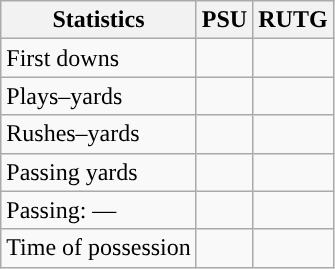<table class="wikitable" style="float:left">
<tr>
<th>Statistics</th>
<th>PSU</th>
<th>RUTG</th>
</tr>
<tr>
<td>First downs</td>
<td></td>
<td></td>
</tr>
<tr>
<td>Plays–yards</td>
<td></td>
<td></td>
</tr>
<tr>
<td>Rushes–yards</td>
<td></td>
<td></td>
</tr>
<tr>
<td>Passing yards</td>
<td></td>
<td></td>
</tr>
<tr>
<td>Passing: ––</td>
<td></td>
<td></td>
</tr>
<tr>
<td>Time of possession</td>
<td></td>
<td></td>
</tr>
</table>
